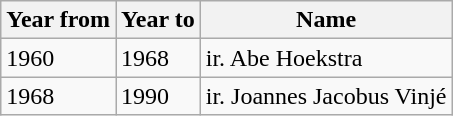<table class="wikitable">
<tr>
<th>Year from</th>
<th>Year to</th>
<th>Name</th>
</tr>
<tr>
<td>1960</td>
<td>1968</td>
<td>ir. Abe Hoekstra</td>
</tr>
<tr>
<td>1968</td>
<td>1990</td>
<td>ir. Joannes Jacobus Vinjé</td>
</tr>
</table>
